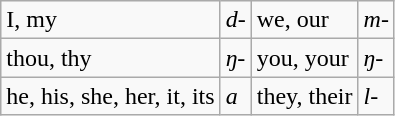<table class="wikitable">
<tr>
<td>I, my</td>
<td><em>d-</em></td>
<td>we, our</td>
<td><em>m-</em></td>
</tr>
<tr>
<td>thou, thy</td>
<td><em>ŋ-</em></td>
<td>you, your</td>
<td><em>ŋ-</em></td>
</tr>
<tr>
<td>he, his, she, her, it, its</td>
<td><em>a</em></td>
<td>they, their</td>
<td><em>l-</em></td>
</tr>
</table>
